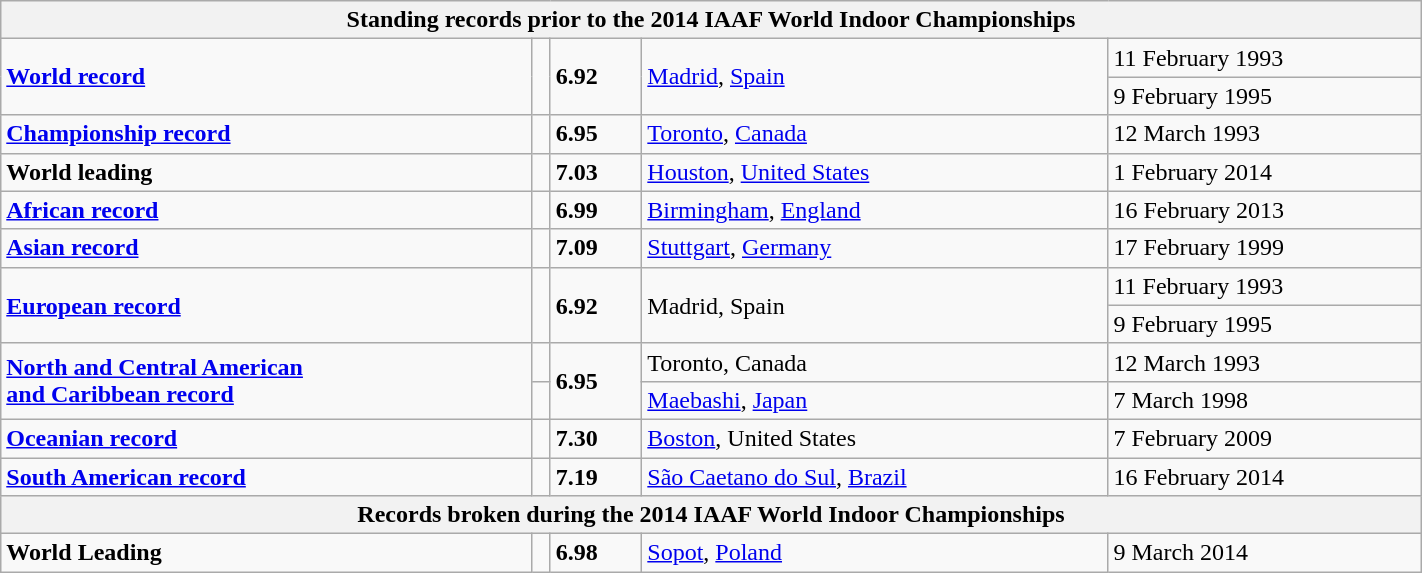<table class="wikitable" width=75%>
<tr>
<th colspan="5">Standing records prior to the 2014 IAAF World Indoor Championships</th>
</tr>
<tr>
<td rowspan=2><strong><a href='#'>World record</a></strong></td>
<td rowspan=2></td>
<td rowspan=2><strong>6.92</strong></td>
<td rowspan=2><a href='#'>Madrid</a>, <a href='#'>Spain</a></td>
<td>11 February 1993</td>
</tr>
<tr>
<td>9 February 1995</td>
</tr>
<tr>
<td><strong><a href='#'>Championship record</a></strong></td>
<td></td>
<td><strong>6.95</strong></td>
<td><a href='#'>Toronto</a>, <a href='#'>Canada</a></td>
<td>12 March 1993</td>
</tr>
<tr>
<td><strong>World leading</strong></td>
<td></td>
<td><strong>7.03</strong></td>
<td><a href='#'>Houston</a>, <a href='#'>United States</a></td>
<td>1 February 2014</td>
</tr>
<tr>
<td><strong><a href='#'>African record</a></strong></td>
<td></td>
<td><strong>6.99</strong></td>
<td><a href='#'>Birmingham</a>, <a href='#'>England</a></td>
<td>16 February 2013</td>
</tr>
<tr>
<td><strong><a href='#'>Asian record</a></strong></td>
<td></td>
<td><strong>7.09</strong></td>
<td><a href='#'>Stuttgart</a>, <a href='#'>Germany</a></td>
<td>17 February 1999</td>
</tr>
<tr>
<td rowspan=2><strong><a href='#'>European record</a></strong></td>
<td rowspan=2></td>
<td rowspan=2><strong>6.92</strong></td>
<td rowspan=2>Madrid, Spain</td>
<td>11 February 1993</td>
</tr>
<tr>
<td>9 February 1995</td>
</tr>
<tr>
<td rowspan=2><strong><a href='#'>North and Central American <br>and Caribbean record</a></strong></td>
<td></td>
<td rowspan=2><strong>6.95</strong></td>
<td>Toronto, Canada</td>
<td>12 March 1993</td>
</tr>
<tr>
<td></td>
<td><a href='#'>Maebashi</a>, <a href='#'>Japan</a></td>
<td>7 March 1998</td>
</tr>
<tr>
<td><strong><a href='#'>Oceanian record</a></strong></td>
<td></td>
<td><strong>7.30</strong></td>
<td><a href='#'>Boston</a>, United States</td>
<td>7 February 2009</td>
</tr>
<tr>
<td><strong><a href='#'>South American record</a></strong></td>
<td></td>
<td><strong>7.19</strong></td>
<td><a href='#'>São Caetano do Sul</a>, <a href='#'>Brazil</a></td>
<td>16 February 2014</td>
</tr>
<tr>
<th colspan="5">Records broken during the 2014 IAAF World Indoor Championships</th>
</tr>
<tr>
<td><strong>World Leading</strong></td>
<td></td>
<td><strong>6.98</strong></td>
<td><a href='#'>Sopot</a>, <a href='#'>Poland</a></td>
<td>9 March 2014</td>
</tr>
</table>
